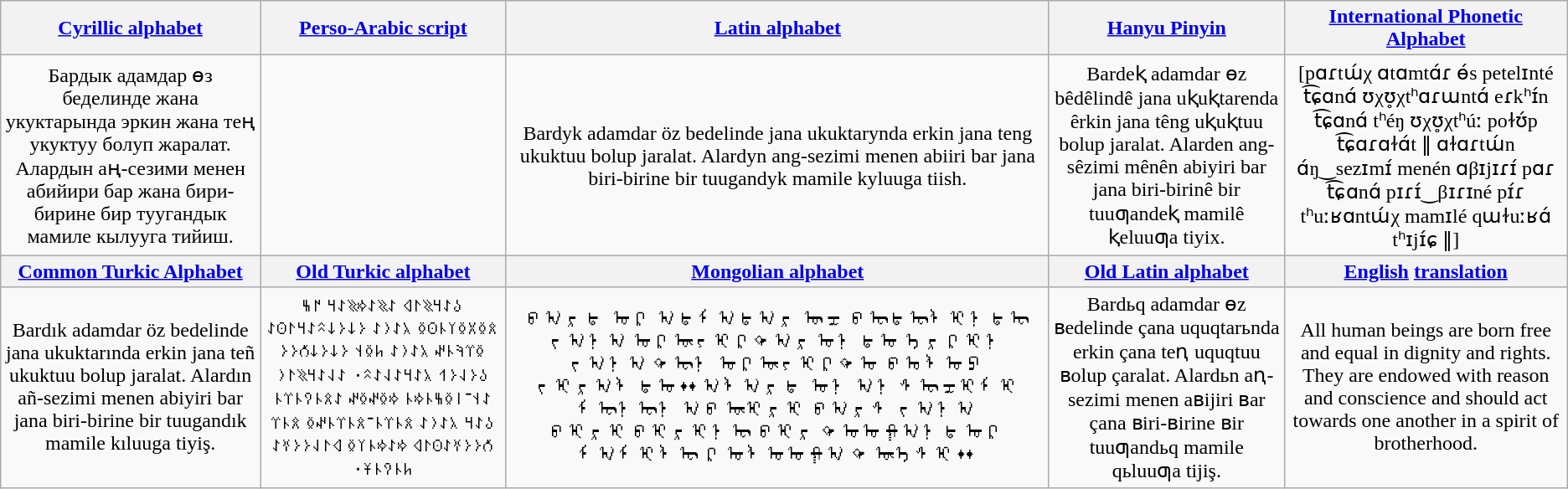<table class="wikitable">
<tr>
<th><a href='#'>Cyrillic alphabet</a></th>
<th><a href='#'>Perso-Arabic script</a></th>
<th><a href='#'>Latin alphabet</a></th>
<th><a href='#'>Hanyu Pinyin</a></th>
<th><a href='#'>International Phonetic Alphabet</a></th>
</tr>
<tr style="text-align:center">
<td>Бардык адамдар өз беделинде жана укуктарында эркин жана тең укуктуу болуп жаралат. Алардын аң-сезими менен абийири бар жана бири-бирине бир туугандык мамиле кылууга тийиш.</td>
<td dir="rtl"><span></span></td>
<td>Bardyk adamdar öz bedelinde jana ukuktarynda erkin jana teng ukuktuu bolup jaralat. Alardyn ang-sezimi menen abiiri bar jana biri-birine bir tuugandyk mamile kyluuga tiish.</td>
<td>Bardeⱪ adamdar ɵz bêdêlindê jana uⱪuⱪtarenda êrkin jana têng uⱪuⱪtuu bolup jaralat. Alarden ang-sêzimi mênên abiyiri bar jana biri-birinê bir tuuƣandeⱪ mamilê ⱪeluuƣa tiyix.</td>
<td>[pɑɾtɯ́χ ɑtɑmtɑ́ɾ ɵ́s petelɪnté t͡ɕɑnɑ́ ʊχʊ̥χtʰɑɾɯntɑ́ eɾkʰɪ́n t͡ɕɑnɑ́ tʰéŋ ʊχʊ̥χtʰúː poɫʊ́p t͡ɕɑɾɑɫɑ́t ‖ ɑɫɑɾtɯ́n ɑ́ŋ‿sezɪmɪ́ menén ɑβɪjɪɾɪ́ pɑɾ t͡ɕɑnɑ́ pɪɾɪ́‿βɪɾɪné pɪ́ɾ tʰuːʁɑntɯ́χ mamɪlé qɯɫuːʁɑ́ tʰɪjɪ́ɕ ‖]</td>
</tr>
<tr style="text-align:center">
<th><a href='#'>Common Turkic Alphabet</a></th>
<th><a href='#'>Old Turkic alphabet</a></th>
<th><a href='#'>Mongolian alphabet</a></th>
<th><a href='#'>Old Latin alphabet</a></th>
<th><a href='#'>English</a> <a href='#'>translation</a></th>
</tr>
<tr style="text-align:center">
<td>Bardık adamdar öz bedelinde jana ukuktarında erkin jana teñ ukuktuu bolup jaralat. Alardın añ-sezimi menen abiyiri bar jana biri-birine bir tuugandık mamile kıluuga tiyiş.</td>
<td dir="rtl"><span>𐰉𐰀𐰺𐰒𐰃𐰶 𐰀𐰒𐰀𐰢𐰒𐰀𐰺 𐰇𐰕 𐰋𐰅𐰓𐰅𐰠𐰄𐰧𐰅 𐰳𐰀𐰣𐰀 𐰆𐰸𐰆𐰸𐱄𐰀𐰺𐰃𐰧𐰀 𐰅𐰼𐰚𐰄𐰤 𐰳𐰀𐰣𐰀 𐱅𐰅𐰭 𐰆𐰸𐰆𐰸𐱇𐰆𐰆 𐰉𐰆𐰞𐰆𐰯 𐰳𐰀𐰺𐰀𐰞𐰀𐱄٠ 𐰀𐰞𐰀𐰺𐰒𐰃𐰣 𐰀𐰭־𐰾𐰅𐰕𐰄𐰢𐰄 𐰢𐰅𐰤𐰅𐰤 𐰀𐰋𐰄𐰘𐰄𐰼𐰄 𐰉𐰀𐰺 𐰳𐰀𐰣𐰀 𐰋𐰄𐰼𐰄־𐰋𐰄𐰼𐰄𐰤𐰅 𐰋𐰄𐰼 𐱇𐰆𐰆𐰍𐰀𐰧𐰃𐰶 𐰢𐰀𐰢𐰄𐰠𐰅 𐰶𐰃𐰞𐰆𐰆𐰍𐰀 𐱅𐰄𐰘𐰄𐱁٠</span></td>
<td>ᠪᠠᠷᠳ᠋ ᠍ ᠤᠺ ᠠᠳᠮᠠᠳᠠᠷ ᠥᠽ ᠪᠧᠳᠧᠯᠢᠨᠳᠧ ᠵᠠᠨᠠ ᠤᠺᠦᠶᠢᠺᠲ᠋ᠠᠷ ᠤᠨ ᠳᠤ ᠡᠷᠺᠢᠨ ᠵᠠᠨᠠ ᠲᠧᠨ ᠤᠺᠦᠶᠢᠺᠲᠤ ᠪᠣᠯᠤᠫ ᠵᠢᠷᠠᠯ ᠳᠤ᠃ ᠠᠯᠠᠷᠳ᠋ ᠍ ᠤᠨ ᠠᠨ ᠰᠧᠽᠢᠮᠢ ᠮᠧᠨᠧᠨ ᠠᠪ ᠦᠢᠷᠢ ᠪᠠᠷᠰ ᠵᠠᠨᠠ ᠪᠢᠷᠢ ᠪᠢᠷᠢᠨᠧ ᠪᠢᠷ ᠲᠤᠤᠭᠠᠨᠳ ᠤᠺ ᠮᠠᠮᠢᠯᠧ ᠺ ᠤᠯᠤᠤᠭᠠ ᠲ ᠦᠡᠰᠢ᠃</td>
<td>Bardьq adamdar ɵz ʙedelinde çana uquqtarьnda erkin çana teꞑ uquqtuu ʙolup çaralat. Alardьn aꞑ-sezimi menen aʙijiri ʙar çana ʙiri-ʙirine ʙir tuuƣandьq mamile qьluuƣa tijiş.</td>
<td>All human beings are born free and equal in dignity and rights. They are endowed with reason and conscience and should act towards one another in a spirit of brotherhood.</td>
</tr>
</table>
